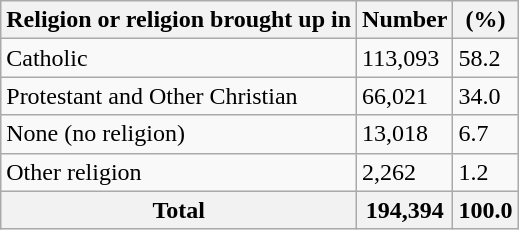<table class="wikitable">
<tr>
<th>Religion or religion brought up in</th>
<th>Number</th>
<th>(%)</th>
</tr>
<tr>
<td>Catholic</td>
<td>113,093</td>
<td>58.2</td>
</tr>
<tr>
<td>Protestant and Other Christian</td>
<td>66,021</td>
<td>34.0</td>
</tr>
<tr>
<td>None (no religion)</td>
<td>13,018</td>
<td>6.7</td>
</tr>
<tr>
<td>Other religion</td>
<td>2,262</td>
<td>1.2</td>
</tr>
<tr>
<th>Total</th>
<th>194,394</th>
<th>100.0</th>
</tr>
</table>
